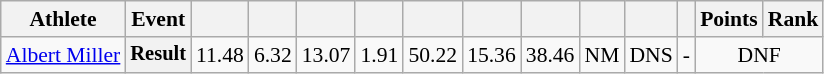<table class=wikitable style=font-size:90%;text-align:center>
<tr>
<th>Athlete</th>
<th>Event</th>
<th></th>
<th></th>
<th></th>
<th></th>
<th></th>
<th></th>
<th></th>
<th></th>
<th></th>
<th></th>
<th>Points</th>
<th>Rank</th>
</tr>
<tr>
<td align=left><a href='#'>Albert Miller</a></td>
<th style=font-size:95%>Result</th>
<td>11.48</td>
<td>6.32</td>
<td>13.07</td>
<td>1.91</td>
<td>50.22</td>
<td>15.36</td>
<td>38.46</td>
<td>NM</td>
<td>DNS</td>
<td>-</td>
<td colspan=2>DNF</td>
</tr>
</table>
